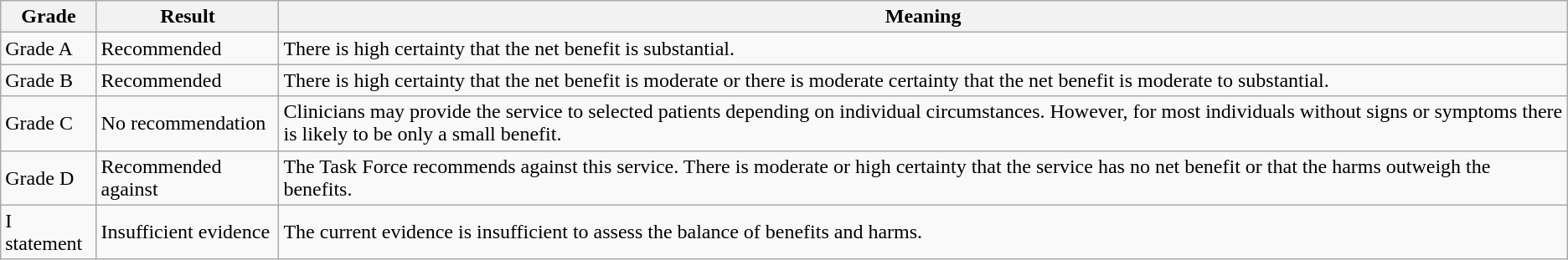<table class="wikitable">
<tr>
<th>Grade</th>
<th>Result</th>
<th>Meaning</th>
</tr>
<tr>
<td>Grade A</td>
<td>Recommended</td>
<td>There is high certainty that the net benefit is substantial.</td>
</tr>
<tr>
<td>Grade B</td>
<td>Recommended</td>
<td>There is high certainty that the net benefit is moderate or there is moderate certainty that the net benefit is moderate to substantial.</td>
</tr>
<tr>
<td>Grade C</td>
<td>No recommendation</td>
<td>Clinicians may provide the service to selected patients depending on individual circumstances. However, for most individuals without signs or symptoms there is likely to be only a small benefit.</td>
</tr>
<tr>
<td>Grade D</td>
<td>Recommended against</td>
<td>The Task Force recommends against this service. There is moderate or high certainty that the service has no net benefit or that the harms outweigh the benefits.</td>
</tr>
<tr>
<td>I statement</td>
<td>Insufficient evidence</td>
<td>The current evidence is insufficient to assess the balance of benefits and harms.</td>
</tr>
</table>
